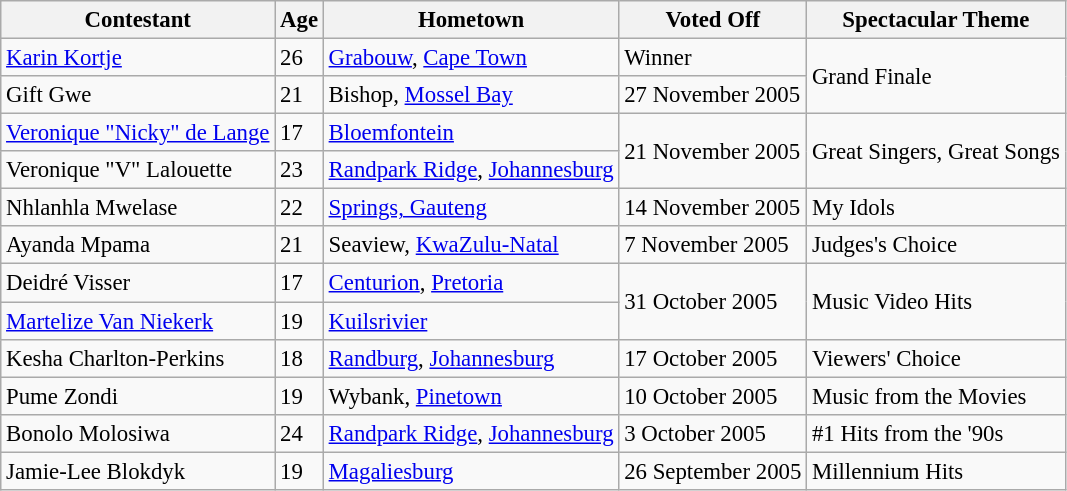<table class="wikitable" style="font-size:95%;">
<tr>
<th>Contestant</th>
<th>Age</th>
<th>Hometown</th>
<th>Voted Off</th>
<th>Spectacular Theme</th>
</tr>
<tr>
<td><a href='#'>Karin Kortje</a></td>
<td>26</td>
<td><a href='#'>Grabouw</a>, <a href='#'>Cape Town</a></td>
<td>Winner</td>
<td rowspan="2">Grand Finale</td>
</tr>
<tr>
<td>Gift Gwe</td>
<td>21</td>
<td>Bishop, <a href='#'>Mossel Bay</a></td>
<td>27 November 2005</td>
</tr>
<tr>
<td><a href='#'>Veronique "Nicky" de Lange</a></td>
<td>17</td>
<td><a href='#'>Bloemfontein</a></td>
<td rowspan="2">21 November 2005</td>
<td rowspan="2">Great Singers, Great Songs</td>
</tr>
<tr>
<td>Veronique "V" Lalouette</td>
<td>23</td>
<td><a href='#'>Randpark Ridge</a>, <a href='#'>Johannesburg</a></td>
</tr>
<tr>
<td>Nhlanhla Mwelase</td>
<td>22</td>
<td><a href='#'>Springs, Gauteng</a></td>
<td>14 November 2005</td>
<td>My Idols</td>
</tr>
<tr>
<td>Ayanda Mpama</td>
<td>21</td>
<td>Seaview, <a href='#'>KwaZulu-Natal</a></td>
<td>7 November 2005</td>
<td>Judges's Choice</td>
</tr>
<tr>
<td>Deidré Visser</td>
<td>17</td>
<td><a href='#'>Centurion</a>, <a href='#'>Pretoria</a></td>
<td rowspan="2">31 October 2005</td>
<td rowspan="2">Music Video Hits</td>
</tr>
<tr>
<td><a href='#'>Martelize Van Niekerk</a></td>
<td>19</td>
<td><a href='#'>Kuilsrivier</a></td>
</tr>
<tr>
<td>Kesha Charlton-Perkins</td>
<td>18</td>
<td><a href='#'>Randburg</a>, <a href='#'>Johannesburg</a></td>
<td>17 October 2005</td>
<td>Viewers' Choice</td>
</tr>
<tr>
<td>Pume Zondi</td>
<td>19</td>
<td>Wybank, <a href='#'>Pinetown</a></td>
<td>10 October 2005</td>
<td>Music from the Movies</td>
</tr>
<tr>
<td>Bonolo Molosiwa</td>
<td>24</td>
<td><a href='#'>Randpark Ridge</a>, <a href='#'>Johannesburg</a></td>
<td>3 October 2005</td>
<td>#1 Hits from the '90s</td>
</tr>
<tr>
<td>Jamie-Lee Blokdyk</td>
<td>19</td>
<td><a href='#'>Magaliesburg</a></td>
<td>26 September 2005</td>
<td>Millennium Hits</td>
</tr>
</table>
